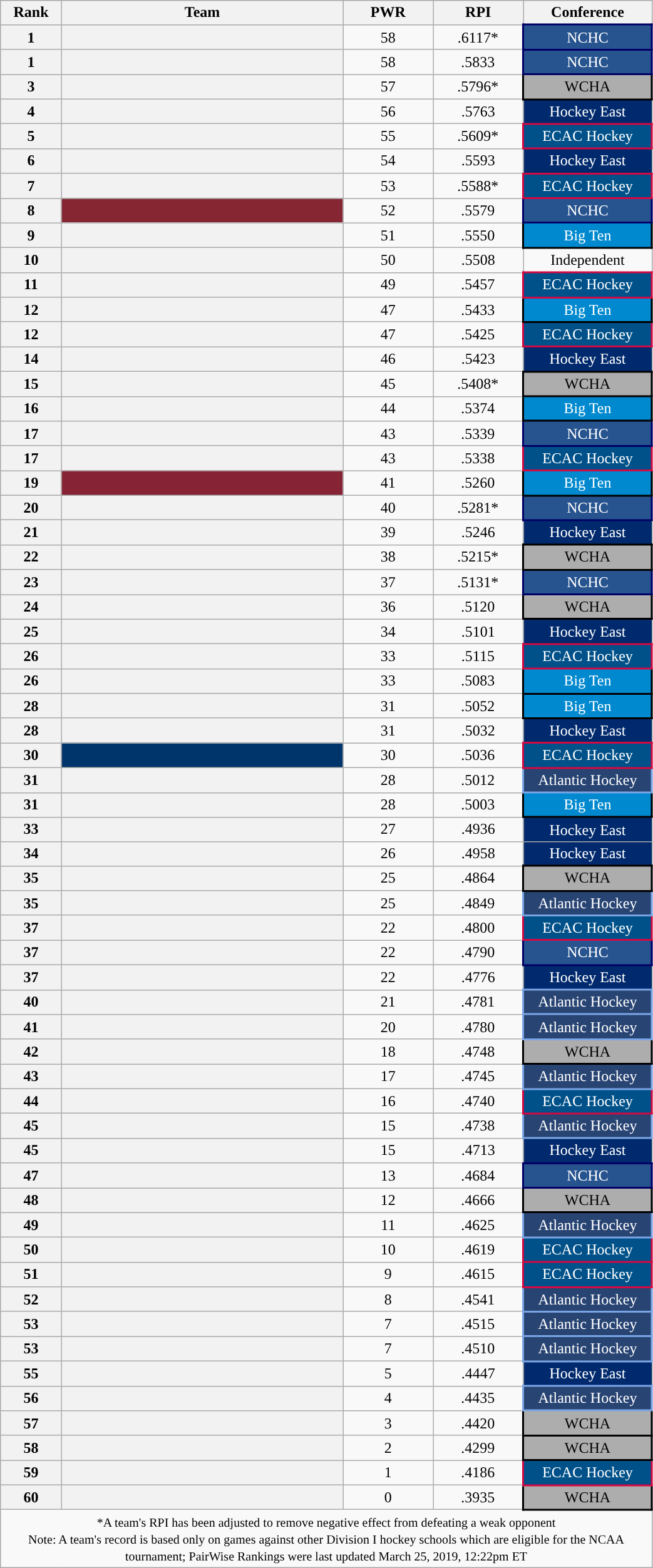<table class="wikitable sortable"  style="text-align:center; width:55%;">
<tr>
<th ! style="width:4%;">Rank</th>
<th ! style="width:25%;">Team</th>
<th ! style="width:8%;">PWR</th>
<th ! style="width:8%;">RPI</th>
<th ! style="width:10%;">Conference</th>
</tr>
<tr>
<th>1</th>
<th align=center><strong><a href='#'></a></strong></th>
<td>58</td>
<td>.6117*</td>
<td style="background:#27548f; color:#fff; border:2px solid #006;">NCHC</td>
</tr>
<tr>
<th>1</th>
<th align=center><strong><a href='#'></a></strong></th>
<td>58</td>
<td>.5833</td>
<td style="background:#27548f; color:#fff; border:2px solid #006;">NCHC</td>
</tr>
<tr>
<th>3</th>
<th align=center><strong><a href='#'></a></strong></th>
<td>57</td>
<td>.5796*</td>
<td style="background:#adadad; color:#000; border:2px solid #000;">WCHA</td>
</tr>
<tr>
<th>4</th>
<th align=center><strong><a href='#'></a></strong></th>
<td>56</td>
<td>.5763</td>
<td style="background:#002a6d; color:#fff;">Hockey East</td>
</tr>
<tr>
<th>5</th>
<th align=center><strong><a href='#'></a></strong></th>
<td>55</td>
<td>.5609*</td>
<td style="background:#005189; color:#fff; border:2px solid #d40843;">ECAC Hockey</td>
</tr>
<tr>
<th>6</th>
<th align=center><strong><a href='#'></a></strong></th>
<td>54</td>
<td>.5593</td>
<td style="background:#002a6d; color:#fff;">Hockey East</td>
</tr>
<tr>
<th>7</th>
<th align=center><strong><a href='#'></a></strong></th>
<td>53</td>
<td>.5588*</td>
<td style="background:#005189; color:#fff; border:2px solid #d40843;">ECAC Hockey</td>
</tr>
<tr>
<th>8</th>
<th align=center style="color:white; background:#862633; "><strong><a href='#'></a></strong></th>
<td>52</td>
<td>.5579</td>
<td style="background:#27548f; color:#fff; border:2px solid #006;">NCHC</td>
</tr>
<tr>
<th>9</th>
<th align=center><strong><a href='#'></a></strong></th>
<td>51</td>
<td>.5550</td>
<td style="background:#0089cf; color:#fff; border:2px solid #000;">Big Ten</td>
</tr>
<tr>
<th>10</th>
<th align=center><strong><a href='#'></a></strong></th>
<td>50</td>
<td>.5508</td>
<td>Independent</td>
</tr>
<tr>
<th>11</th>
<th align=center><strong><a href='#'></a></strong></th>
<td>49</td>
<td>.5457</td>
<td style="background:#005189; color:#fff; border:2px solid #d40843;">ECAC Hockey</td>
</tr>
<tr>
<th>12</th>
<th align=center><strong><a href='#'></a></strong></th>
<td>47</td>
<td>.5433</td>
<td style="background:#0089cf; color:#fff; border:2px solid #000;">Big Ten</td>
</tr>
<tr>
<th>12</th>
<th align=center><strong><a href='#'></a></strong></th>
<td>47</td>
<td>.5425</td>
<td style="background:#005189; color:#fff; border:2px solid #d40843;">ECAC Hockey</td>
</tr>
<tr>
<th>14</th>
<th align=center><strong><a href='#'></a></strong></th>
<td>46</td>
<td>.5423</td>
<td style="background:#002a6d; color:#fff;">Hockey East</td>
</tr>
<tr>
<th>15</th>
<th align=center><strong><a href='#'></a></strong></th>
<td>45</td>
<td>.5408*</td>
<td style="background:#adadad; color:#000; border:2px solid #000;">WCHA</td>
</tr>
<tr>
<th>16</th>
<th align=center><strong><a href='#'></a></strong></th>
<td>44</td>
<td>.5374</td>
<td style="background:#0089cf; color:#fff; border:2px solid #000;">Big Ten</td>
</tr>
<tr>
<th>17</th>
<th align=center><strong><a href='#'></a></strong></th>
<td>43</td>
<td>.5339</td>
<td style="background:#27548f; color:#fff; border:2px solid #006;">NCHC</td>
</tr>
<tr>
<th>17</th>
<th align=center><strong><a href='#'></a></strong></th>
<td>43</td>
<td>.5338</td>
<td style="background:#005189; color:#fff; border:2px solid #d40843;">ECAC Hockey</td>
</tr>
<tr>
<th>19</th>
<th align=center style="color:white; background:#862334; "><strong><a href='#'></a></strong></th>
<td>41</td>
<td>.5260</td>
<td style="background:#0089cf; color:#fff; border:2px solid #000;">Big Ten</td>
</tr>
<tr>
<th>20</th>
<th align=center><strong><a href='#'></a></strong></th>
<td>40</td>
<td>.5281*</td>
<td style="background:#27548f; color:#fff; border:2px solid #006;">NCHC</td>
</tr>
<tr>
<th>21</th>
<th align=center><strong><a href='#'></a></strong></th>
<td>39</td>
<td>.5246</td>
<td style="background:#002a6d; color:#fff;">Hockey East</td>
</tr>
<tr>
<th>22</th>
<th align=center><strong><a href='#'></a></strong></th>
<td>38</td>
<td>.5215*</td>
<td style="background:#adadad; color:#000; border:2px solid #000;">WCHA</td>
</tr>
<tr>
<th>23</th>
<th align=center><strong><a href='#'></a></strong></th>
<td>37</td>
<td>.5131*</td>
<td style="background:#27548f; color:#fff; border:2px solid #006;">NCHC</td>
</tr>
<tr>
<th>24</th>
<th align=center><strong><a href='#'></a></strong></th>
<td>36</td>
<td>.5120</td>
<td style="background:#adadad; color:#000; border:2px solid #000;">WCHA</td>
</tr>
<tr>
<th>25</th>
<th align=center><strong><a href='#'></a></strong></th>
<td>34</td>
<td>.5101</td>
<td style="background:#002a6d; color:#fff;">Hockey East</td>
</tr>
<tr>
<th>26</th>
<th align=center><strong><a href='#'></a></strong></th>
<td>33</td>
<td>.5115</td>
<td style="background:#005189; color:#fff; border:2px solid #d40843;">ECAC Hockey</td>
</tr>
<tr>
<th>26</th>
<th align=center><strong><a href='#'></a></strong></th>
<td>33</td>
<td>.5083</td>
<td style="background:#0089cf; color:#fff; border:2px solid #000;">Big Ten</td>
</tr>
<tr>
<th>28</th>
<th align=center><strong><a href='#'></a></strong></th>
<td>31</td>
<td>.5052</td>
<td style="background:#0089cf; color:#fff; border:2px solid #000;">Big Ten</td>
</tr>
<tr>
<th>28</th>
<th align=center><strong><a href='#'></a></strong></th>
<td>31</td>
<td>.5032</td>
<td style="background:#002a6d; color:#fff;">Hockey East</td>
</tr>
<tr>
<th>30</th>
<th align=center style="color:white; background:#00356B"><strong><a href='#'></a></strong></th>
<td>30</td>
<td>.5036</td>
<td style="background:#005189; color:#fff; border:2px solid #d40843;">ECAC Hockey</td>
</tr>
<tr>
<th>31</th>
<th align=center><strong><a href='#'></a></strong></th>
<td>28</td>
<td>.5012</td>
<td style="background:#284473; color:#fff; border:2px solid #7aa5e5;">Atlantic Hockey</td>
</tr>
<tr>
<th>31</th>
<th align=center><strong><a href='#'></a></strong></th>
<td>28</td>
<td>.5003</td>
<td style="background:#0089cf; color:#fff; border:2px solid #000;">Big Ten</td>
</tr>
<tr>
<th>33</th>
<th align=center><strong><a href='#'></a></strong></th>
<td>27</td>
<td>.4936</td>
<td style="background:#002a6d; color:#fff;">Hockey East</td>
</tr>
<tr>
<th>34</th>
<th align=center><strong><a href='#'></a></strong></th>
<td>26</td>
<td>.4958</td>
<td style="background:#002a6d; color:#fff;">Hockey East</td>
</tr>
<tr>
<th>35</th>
<th align=center><strong><a href='#'></a></strong></th>
<td>25</td>
<td>.4864</td>
<td style="background:#adadad; color:#000; border:2px solid #000;">WCHA</td>
</tr>
<tr>
<th>35</th>
<th align=center><strong><a href='#'></a></strong></th>
<td>25</td>
<td>.4849</td>
<td style="background:#284473; color:#fff; border:2px solid #7aa5e5;">Atlantic Hockey</td>
</tr>
<tr>
<th>37</th>
<th align=center><strong><a href='#'></a></strong></th>
<td>22</td>
<td>.4800</td>
<td style="background:#005189; color:#fff; border:2px solid #d40843;">ECAC Hockey</td>
</tr>
<tr>
<th>37</th>
<th align=center><strong><a href='#'></a></strong></th>
<td>22</td>
<td>.4790</td>
<td style="background:#27548f; color:#fff; border:2px solid #006;">NCHC</td>
</tr>
<tr>
<th>37</th>
<th align=center><strong><a href='#'></a></strong></th>
<td>22</td>
<td>.4776</td>
<td style="background:#002a6d; color:#fff;">Hockey East</td>
</tr>
<tr>
<th>40</th>
<th align=center><strong><a href='#'></a></strong></th>
<td>21</td>
<td>.4781</td>
<td style="background:#284473; color:#fff; border:2px solid #7aa5e5;">Atlantic Hockey</td>
</tr>
<tr>
<th>41</th>
<th align=center><strong><a href='#'></a></strong></th>
<td>20</td>
<td>.4780</td>
<td style="background:#284473; color:#fff; border:2px solid #7aa5e5;">Atlantic Hockey</td>
</tr>
<tr>
<th>42</th>
<th align=center><strong><a href='#'></a></strong></th>
<td>18</td>
<td>.4748</td>
<td style="background:#adadad; color:#000; border:2px solid #000;">WCHA</td>
</tr>
<tr>
<th>43</th>
<th align=center><strong><a href='#'></a></strong></th>
<td>17</td>
<td>.4745</td>
<td style="background:#284473; color:#fff; border:2px solid #7aa5e5;">Atlantic Hockey</td>
</tr>
<tr>
<th>44</th>
<th align=center><strong><a href='#'></a></strong></th>
<td>16</td>
<td>.4740</td>
<td style="background:#005189; color:#fff; border:2px solid #d40843;">ECAC Hockey</td>
</tr>
<tr>
<th>45</th>
<th align=center><strong><a href='#'></a></strong></th>
<td>15</td>
<td>.4738</td>
<td style="background:#284473; color:#fff; border:2px solid #7aa5e5;">Atlantic Hockey</td>
</tr>
<tr>
<th>45</th>
<th align=center><strong><a href='#'></a></strong></th>
<td>15</td>
<td>.4713</td>
<td style="background:#002a6d; color:#fff;">Hockey East</td>
</tr>
<tr>
<th>47</th>
<th align=center><strong><a href='#'></a></strong></th>
<td>13</td>
<td>.4684</td>
<td style="background:#27548f; color:#fff; border:2px solid #006;">NCHC</td>
</tr>
<tr>
<th>48</th>
<th align=center><strong><a href='#'></a></strong></th>
<td>12</td>
<td>.4666</td>
<td style="background:#adadad; color:#000; border:2px solid #000;">WCHA</td>
</tr>
<tr>
<th>49</th>
<th align=center><strong><a href='#'></a></strong></th>
<td>11</td>
<td>.4625</td>
<td style="background:#284473; color:#fff; border:2px solid #7aa5e5;">Atlantic Hockey</td>
</tr>
<tr>
<th>50</th>
<th align=center><strong><a href='#'></a></strong></th>
<td>10</td>
<td>.4619</td>
<td style="background:#005189; color:#fff; border:2px solid #d40843;">ECAC Hockey</td>
</tr>
<tr>
<th>51</th>
<th align=center><strong><a href='#'></a></strong></th>
<td>9</td>
<td>.4615</td>
<td style="background:#005189; color:#fff; border:2px solid #d40843;">ECAC Hockey</td>
</tr>
<tr>
<th>52</th>
<th align=center><strong><a href='#'></a></strong></th>
<td>8</td>
<td>.4541</td>
<td style="background:#284473; color:#fff; border:2px solid #7aa5e5;">Atlantic Hockey</td>
</tr>
<tr>
<th>53</th>
<th align=center><strong><a href='#'></a></strong></th>
<td>7</td>
<td>.4515</td>
<td style="background:#284473; color:#fff; border:2px solid #7aa5e5;">Atlantic Hockey</td>
</tr>
<tr>
<th>53</th>
<th align=center><strong><a href='#'></a></strong></th>
<td>7</td>
<td>.4510</td>
<td style="background:#284473; color:#fff; border:2px solid #7aa5e5;">Atlantic Hockey</td>
</tr>
<tr>
<th>55</th>
<th align=center><strong><a href='#'></a></strong></th>
<td>5</td>
<td>.4447</td>
<td style="background:#002a6d; color:#fff;">Hockey East</td>
</tr>
<tr>
<th>56</th>
<th align=center><strong><a href='#'></a></strong></th>
<td>4</td>
<td>.4435</td>
<td style="background:#284473; color:#fff; border:2px solid #7aa5e5;">Atlantic Hockey</td>
</tr>
<tr>
<th>57</th>
<th align=center><strong><a href='#'></a></strong></th>
<td>3</td>
<td>.4420</td>
<td style="background:#adadad; color:#000; border:2px solid #000;">WCHA</td>
</tr>
<tr>
<th>58</th>
<th align=center><strong><a href='#'></a></strong></th>
<td>2</td>
<td>.4299</td>
<td style="background:#adadad; color:#000; border:2px solid #000;">WCHA</td>
</tr>
<tr>
<th>59</th>
<th align=center><strong><a href='#'></a></strong></th>
<td>1</td>
<td>.4186</td>
<td style="background:#005189; color:#fff; border:2px solid #d40843;">ECAC Hockey</td>
</tr>
<tr>
<th>60</th>
<th align=center><strong><a href='#'></a></strong></th>
<td>0</td>
<td>.3935</td>
<td style="background:#adadad; color:#000; border:2px solid #000;">WCHA</td>
</tr>
<tr class="sortbottom">
<td colspan=5 style="text-align:center;"><small> *A team's RPI has been adjusted to remove negative effect from defeating a weak opponent <br> Note: A team's record is based only on games against other Division I hockey schools which are eligible for the NCAA tournament; PairWise Rankings were last updated March 25, 2019, 12:22pm ET</small></td>
</tr>
</table>
